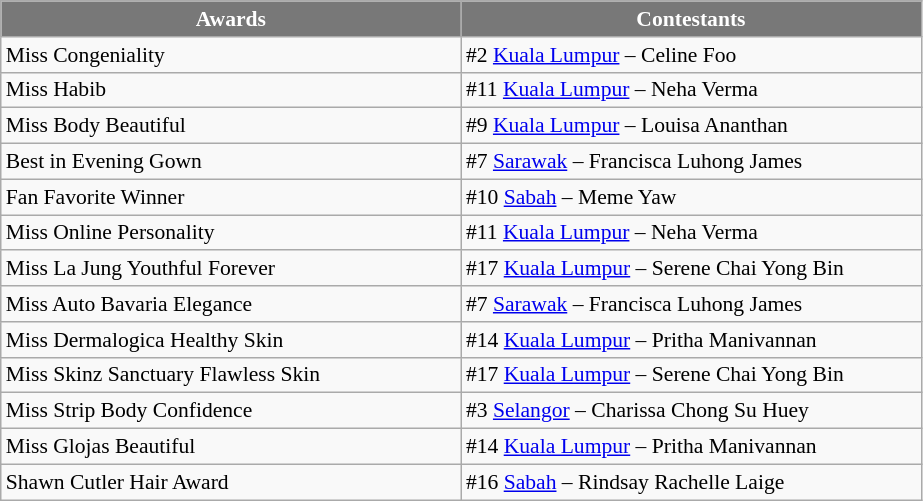<table class="wikitable sortable" style="font-size:90%;">
<tr>
<th style="width:300px;background-color:#787878;color:#FFFFFF;">Awards</th>
<th style="width:300px;background-color:#787878;color:#FFFFFF;">Contestants</th>
</tr>
<tr>
<td>Miss Congeniality</td>
<td>#2 <a href='#'>Kuala Lumpur</a> – Celine Foo</td>
</tr>
<tr>
<td>Miss Habib</td>
<td>#11 <a href='#'>Kuala Lumpur</a> – Neha Verma</td>
</tr>
<tr>
<td>Miss Body Beautiful</td>
<td>#9 <a href='#'>Kuala Lumpur</a> – Louisa Ananthan</td>
</tr>
<tr>
<td>Best in Evening Gown</td>
<td>#7 <a href='#'>Sarawak</a> – Francisca Luhong James</td>
</tr>
<tr>
<td>Fan Favorite Winner</td>
<td>#10 <a href='#'>Sabah</a> – Meme Yaw</td>
</tr>
<tr>
<td>Miss Online Personality</td>
<td>#11 <a href='#'>Kuala Lumpur</a> – Neha Verma</td>
</tr>
<tr>
<td>Miss La Jung Youthful Forever</td>
<td>#17 <a href='#'>Kuala Lumpur</a> – Serene Chai Yong Bin</td>
</tr>
<tr>
<td>Miss Auto Bavaria Elegance</td>
<td>#7 <a href='#'>Sarawak</a> – Francisca Luhong James</td>
</tr>
<tr>
<td>Miss Dermalogica Healthy Skin</td>
<td>#14 <a href='#'>Kuala Lumpur</a> – Pritha Manivannan</td>
</tr>
<tr>
<td>Miss Skinz Sanctuary Flawless Skin</td>
<td>#17 <a href='#'>Kuala Lumpur</a> – Serene Chai Yong Bin</td>
</tr>
<tr>
<td>Miss Strip Body Confidence</td>
<td>#3 <a href='#'>Selangor</a> – Charissa Chong Su Huey</td>
</tr>
<tr>
<td>Miss Glojas Beautiful</td>
<td>#14 <a href='#'>Kuala Lumpur</a> – Pritha Manivannan</td>
</tr>
<tr>
<td>Shawn Cutler Hair Award</td>
<td>#16 <a href='#'>Sabah</a> – Rindsay Rachelle Laige</td>
</tr>
</table>
